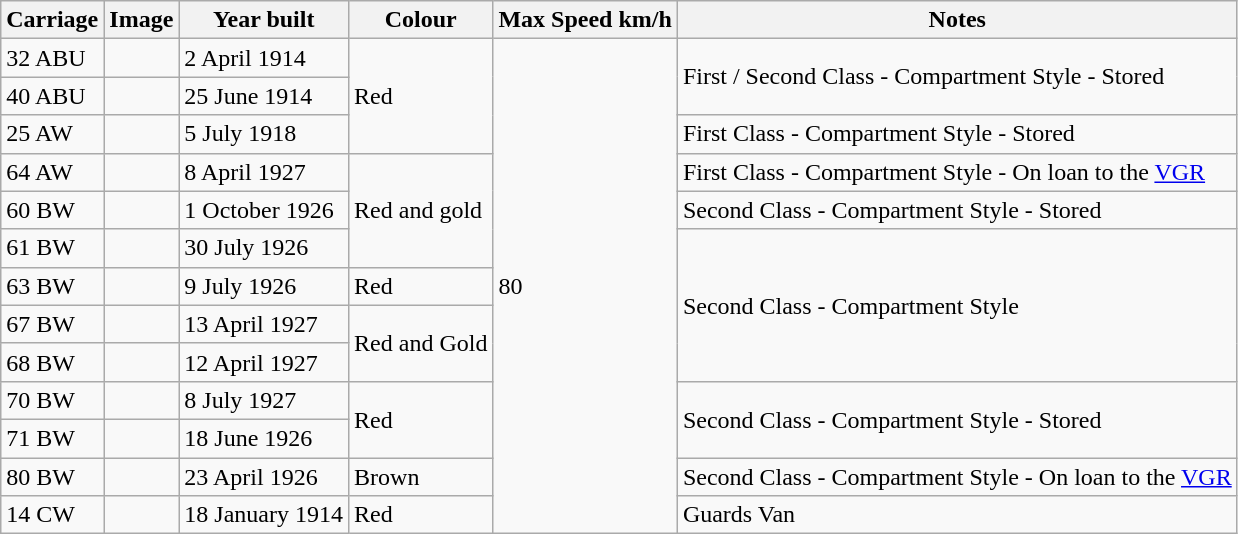<table class="wikitable">
<tr>
<th>Carriage</th>
<th>Image</th>
<th>Year built</th>
<th>Colour</th>
<th>Max Speed km/h</th>
<th>Notes</th>
</tr>
<tr>
<td>32 ABU</td>
<td></td>
<td>2 April 1914</td>
<td rowspan="3">Red</td>
<td rowspan="13">80</td>
<td rowspan="2">First / Second Class - Compartment Style - Stored</td>
</tr>
<tr>
<td>40 ABU</td>
<td></td>
<td>25 June 1914</td>
</tr>
<tr>
<td>25 AW</td>
<td></td>
<td>5 July 1918</td>
<td>First Class - Compartment Style - Stored</td>
</tr>
<tr>
<td>64 AW</td>
<td></td>
<td>8 April 1927</td>
<td rowspan="3">Red and gold</td>
<td>First Class - Compartment Style - On loan to the <a href='#'>VGR</a></td>
</tr>
<tr>
<td>60 BW</td>
<td></td>
<td>1 October 1926</td>
<td>Second Class - Compartment Style - Stored</td>
</tr>
<tr>
<td>61 BW</td>
<td></td>
<td>30 July 1926</td>
<td rowspan="4">Second Class - Compartment Style</td>
</tr>
<tr>
<td>63 BW</td>
<td></td>
<td>9 July 1926</td>
<td>Red</td>
</tr>
<tr>
<td>67 BW</td>
<td></td>
<td>13 April 1927</td>
<td rowspan="2">Red and Gold</td>
</tr>
<tr>
<td>68 BW</td>
<td></td>
<td>12 April 1927</td>
</tr>
<tr>
<td>70 BW</td>
<td></td>
<td>8 July 1927</td>
<td rowspan="2">Red</td>
<td rowspan="2">Second Class - Compartment Style - Stored</td>
</tr>
<tr>
<td>71 BW</td>
<td></td>
<td>18 June 1926</td>
</tr>
<tr>
<td>80 BW</td>
<td></td>
<td>23 April 1926</td>
<td>Brown</td>
<td>Second Class - Compartment Style - On loan to the <a href='#'>VGR</a></td>
</tr>
<tr>
<td>14 CW</td>
<td></td>
<td>18 January 1914</td>
<td>Red</td>
<td>Guards Van</td>
</tr>
</table>
